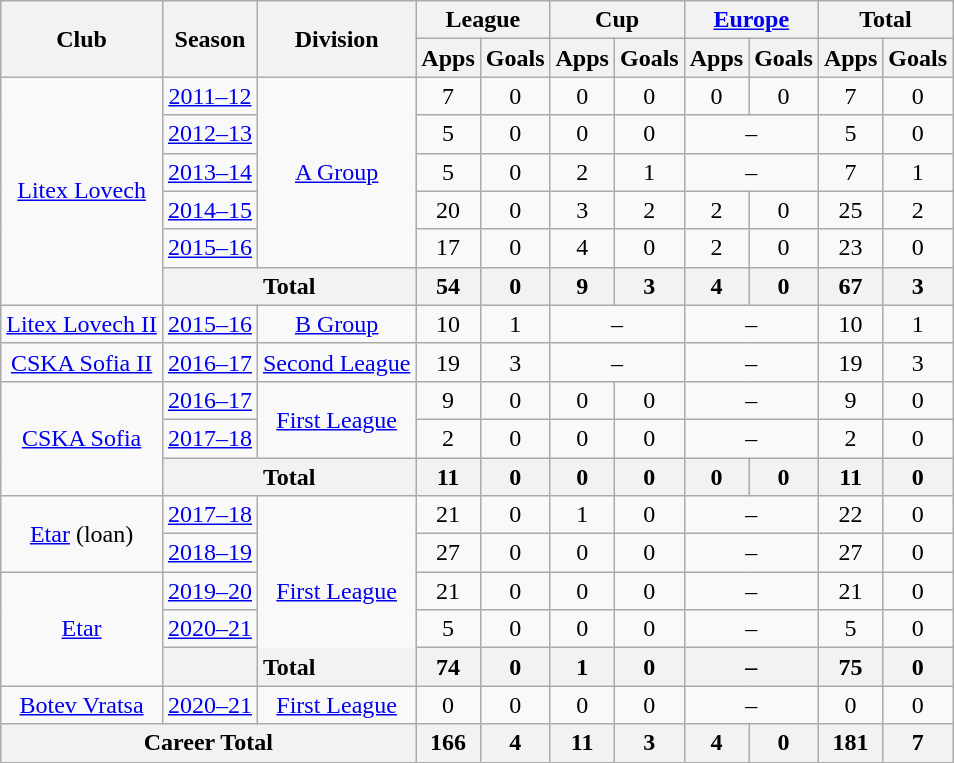<table class="wikitable" style="font-size:100%; text-align: center">
<tr>
<th rowspan=2>Club</th>
<th rowspan=2>Season</th>
<th rowspan="2">Division</th>
<th colspan=2>League</th>
<th colspan=2>Cup</th>
<th colspan=2><a href='#'>Europe</a></th>
<th colspan=2>Total</th>
</tr>
<tr>
<th>Apps</th>
<th>Goals</th>
<th>Apps</th>
<th>Goals</th>
<th>Apps</th>
<th>Goals</th>
<th>Apps</th>
<th>Goals</th>
</tr>
<tr>
<td rowspan=6><a href='#'>Litex Lovech</a></td>
<td><a href='#'>2011–12</a></td>
<td rowspan="5"><a href='#'>A Group</a></td>
<td>7</td>
<td>0</td>
<td>0</td>
<td>0</td>
<td>0</td>
<td>0</td>
<td>7</td>
<td>0</td>
</tr>
<tr>
<td><a href='#'>2012–13</a></td>
<td>5</td>
<td>0</td>
<td>0</td>
<td>0</td>
<td colspan="2">–</td>
<td>5</td>
<td>0</td>
</tr>
<tr>
<td><a href='#'>2013–14</a></td>
<td>5</td>
<td>0</td>
<td>2</td>
<td>1</td>
<td colspan="2">–</td>
<td>7</td>
<td>1</td>
</tr>
<tr>
<td><a href='#'>2014–15</a></td>
<td>20</td>
<td>0</td>
<td>3</td>
<td>2</td>
<td>2</td>
<td>0</td>
<td>25</td>
<td>2</td>
</tr>
<tr>
<td><a href='#'>2015–16</a></td>
<td>17</td>
<td>0</td>
<td>4</td>
<td>0</td>
<td>2</td>
<td>0</td>
<td>23</td>
<td>0</td>
</tr>
<tr>
<th colspan=2>Total</th>
<th>54</th>
<th>0</th>
<th>9</th>
<th>3</th>
<th>4</th>
<th>0</th>
<th>67</th>
<th>3</th>
</tr>
<tr>
<td rowspan=1><a href='#'>Litex Lovech II</a></td>
<td><a href='#'>2015–16</a></td>
<td rowspan="1"><a href='#'>B Group</a></td>
<td>10</td>
<td>1</td>
<td colspan="2">–</td>
<td colspan="2">–</td>
<td>10</td>
<td>1</td>
</tr>
<tr>
<td rowspan=1><a href='#'>CSKA Sofia II</a></td>
<td><a href='#'>2016–17</a></td>
<td rowspan="1"><a href='#'>Second League</a></td>
<td>19</td>
<td>3</td>
<td colspan="2">–</td>
<td colspan="2">–</td>
<td>19</td>
<td>3</td>
</tr>
<tr>
<td rowspan=3><a href='#'>CSKA Sofia</a></td>
<td><a href='#'>2016–17</a></td>
<td rowspan="2"><a href='#'>First League</a></td>
<td>9</td>
<td>0</td>
<td>0</td>
<td>0</td>
<td colspan="2">–</td>
<td>9</td>
<td>0</td>
</tr>
<tr>
<td><a href='#'>2017–18</a></td>
<td>2</td>
<td>0</td>
<td>0</td>
<td>0</td>
<td colspan="2">–</td>
<td>2</td>
<td>0</td>
</tr>
<tr>
<th colspan=2>Total</th>
<th>11</th>
<th>0</th>
<th>0</th>
<th>0</th>
<th>0</th>
<th>0</th>
<th>11</th>
<th>0</th>
</tr>
<tr>
<td rowspan=2><a href='#'>Etar</a> (loan)</td>
<td><a href='#'>2017–18</a></td>
<td rowspan="5"><a href='#'>First League</a></td>
<td>21</td>
<td>0</td>
<td>1</td>
<td>0</td>
<td colspan="2">–</td>
<td>22</td>
<td>0</td>
</tr>
<tr>
<td><a href='#'>2018–19</a></td>
<td>27</td>
<td>0</td>
<td>0</td>
<td>0</td>
<td colspan="2">–</td>
<td>27</td>
<td>0</td>
</tr>
<tr>
<td rowspan=3><a href='#'>Etar</a></td>
<td><a href='#'>2019–20</a></td>
<td>21</td>
<td>0</td>
<td>0</td>
<td>0</td>
<td colspan="2">–</td>
<td>21</td>
<td>0</td>
</tr>
<tr>
<td><a href='#'>2020–21</a></td>
<td>5</td>
<td>0</td>
<td>0</td>
<td>0</td>
<td colspan="2">–</td>
<td>5</td>
<td>0</td>
</tr>
<tr>
<th colspan=2>Total</th>
<th>74</th>
<th>0</th>
<th>1</th>
<th>0</th>
<th colspan="2">–</th>
<th>75</th>
<th>0</th>
</tr>
<tr>
<td><a href='#'>Botev Vratsa</a></td>
<td><a href='#'>2020–21</a></td>
<td><a href='#'>First League</a></td>
<td>0</td>
<td>0</td>
<td>0</td>
<td>0</td>
<td colspan="2">–</td>
<td>0</td>
<td>0</td>
</tr>
<tr>
<th colspan=3>Career Total</th>
<th>166</th>
<th>4</th>
<th>11</th>
<th>3</th>
<th>4</th>
<th>0</th>
<th>181</th>
<th>7</th>
</tr>
</table>
